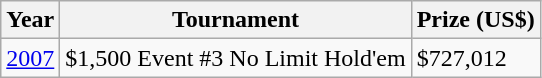<table class="wikitable">
<tr>
<th>Year</th>
<th>Tournament</th>
<th>Prize (US$)</th>
</tr>
<tr>
<td><a href='#'>2007</a></td>
<td>$1,500 Event #3 No Limit Hold'em</td>
<td>$727,012</td>
</tr>
</table>
